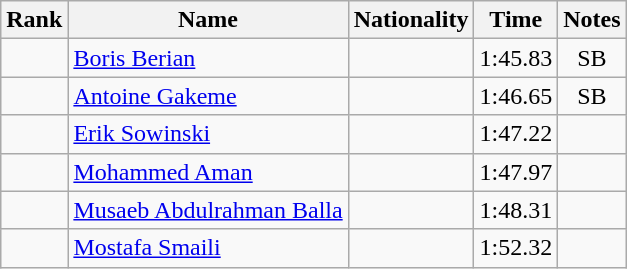<table class="wikitable sortable" style="text-align:center">
<tr>
<th>Rank</th>
<th>Name</th>
<th>Nationality</th>
<th>Time</th>
<th>Notes</th>
</tr>
<tr>
<td></td>
<td align=left><a href='#'>Boris Berian</a></td>
<td align=left></td>
<td>1:45.83</td>
<td>SB</td>
</tr>
<tr>
<td></td>
<td align=left><a href='#'>Antoine Gakeme</a></td>
<td align=left></td>
<td>1:46.65</td>
<td>SB</td>
</tr>
<tr>
<td></td>
<td align=left><a href='#'>Erik Sowinski</a></td>
<td align=left></td>
<td>1:47.22</td>
<td></td>
</tr>
<tr>
<td></td>
<td align=left><a href='#'>Mohammed Aman</a></td>
<td align=left></td>
<td>1:47.97</td>
<td></td>
</tr>
<tr>
<td></td>
<td align=left><a href='#'>Musaeb Abdulrahman Balla</a></td>
<td align=left></td>
<td>1:48.31</td>
<td></td>
</tr>
<tr>
<td></td>
<td align=left><a href='#'>Mostafa Smaili</a></td>
<td align=left></td>
<td>1:52.32</td>
<td></td>
</tr>
</table>
